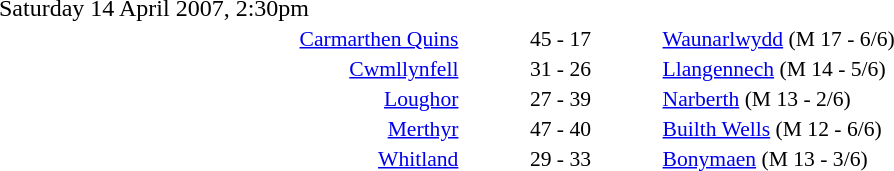<table style="width:70%;" cellspacing="1">
<tr>
<th width=35%></th>
<th width=15%></th>
<th></th>
</tr>
<tr>
<td>Saturday 14 April 2007, 2:30pm</td>
</tr>
<tr style=font-size:90%>
<td align=right><a href='#'>Carmarthen Quins</a></td>
<td align=center>45 - 17</td>
<td><a href='#'>Waunarlwydd</a> (M 17 - 6/6)</td>
</tr>
<tr style=font-size:90%>
<td align=right><a href='#'>Cwmllynfell</a></td>
<td align=center>31 - 26</td>
<td><a href='#'>Llangennech</a> (M 14 - 5/6)</td>
</tr>
<tr style=font-size:90%>
<td align=right><a href='#'>Loughor</a></td>
<td align=center>27 - 39</td>
<td><a href='#'>Narberth</a> (M 13 - 2/6)</td>
</tr>
<tr style=font-size:90%>
<td align=right><a href='#'>Merthyr</a></td>
<td align=center>47 - 40</td>
<td><a href='#'>Builth Wells</a> (M 12 - 6/6)</td>
</tr>
<tr style=font-size:90%>
<td align=right><a href='#'>Whitland</a></td>
<td align=center>29 - 33</td>
<td><a href='#'>Bonymaen</a> (M 13 - 3/6)</td>
</tr>
</table>
